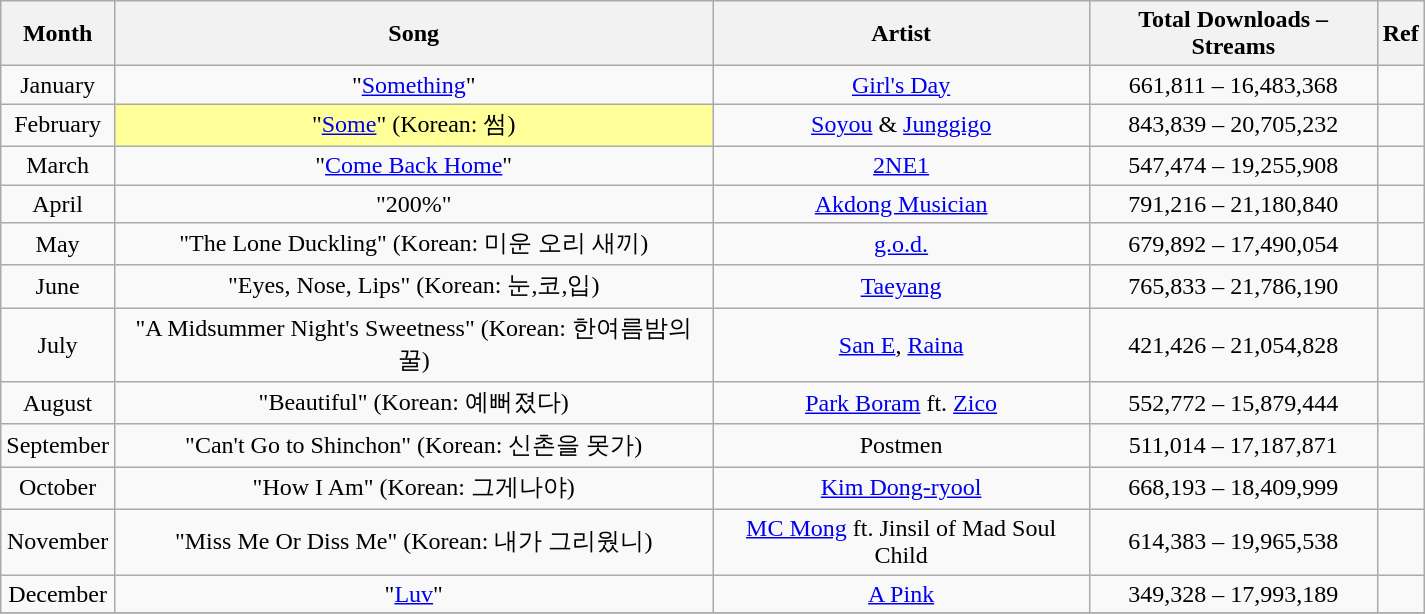<table class="wikitable" style="text-align:center; width:950px">
<tr>
<th>Month</th>
<th>Song</th>
<th>Artist</th>
<th>Total Downloads – Streams</th>
<th>Ref</th>
</tr>
<tr>
<td>January</td>
<td>"<a href='#'>Something</a>"</td>
<td><a href='#'>Girl's Day</a></td>
<td>661,811 – 16,483,368</td>
<td></td>
</tr>
<tr>
<td>February</td>
<td bgcolor=#FFFF99>"<a href='#'>Some</a>" (Korean: 썸) </td>
<td><a href='#'>Soyou</a> & <a href='#'>Junggigo</a></td>
<td>843,839 – 20,705,232</td>
<td></td>
</tr>
<tr>
<td>March</td>
<td>"<a href='#'>Come Back Home</a>"</td>
<td><a href='#'>2NE1</a></td>
<td>547,474 – 19,255,908</td>
<td></td>
</tr>
<tr>
<td>April</td>
<td>"200%"</td>
<td><a href='#'>Akdong Musician</a></td>
<td>791,216 – 21,180,840</td>
<td></td>
</tr>
<tr>
<td>May</td>
<td>"The Lone Duckling" (Korean: 미운 오리 새끼)</td>
<td><a href='#'>g.o.d.</a></td>
<td>679,892 – 17,490,054</td>
<td></td>
</tr>
<tr>
<td>June</td>
<td>"Eyes, Nose, Lips" (Korean: 눈,코,입)</td>
<td><a href='#'>Taeyang</a></td>
<td>765,833 – 21,786,190</td>
<td></td>
</tr>
<tr>
<td>July</td>
<td>"A Midsummer Night's Sweetness" (Korean: 한여름밤의 꿀)</td>
<td><a href='#'>San E</a>, <a href='#'>Raina</a></td>
<td>421,426 – 21,054,828</td>
<td></td>
</tr>
<tr>
<td>August</td>
<td>"Beautiful" (Korean: 예뻐졌다)</td>
<td><a href='#'>Park Boram</a> ft. <a href='#'>Zico</a></td>
<td>552,772 – 15,879,444</td>
<td></td>
</tr>
<tr>
<td>September</td>
<td>"Can't Go to Shinchon" (Korean: 신촌을 못가)</td>
<td>Postmen</td>
<td>511,014 – 17,187,871</td>
<td></td>
</tr>
<tr>
<td>October</td>
<td>"How I Am" (Korean: 그게나야)</td>
<td><a href='#'>Kim Dong-ryool</a></td>
<td>668,193 – 18,409,999</td>
<td></td>
</tr>
<tr>
<td>November</td>
<td>"Miss Me Or Diss Me" (Korean: 내가 그리웠니)</td>
<td><a href='#'>MC Mong</a> ft. Jinsil of Mad Soul Child</td>
<td>614,383 – 19,965,538</td>
<td></td>
</tr>
<tr>
<td>December</td>
<td>"<a href='#'>Luv</a>"</td>
<td><a href='#'>A Pink</a></td>
<td>349,328 – 17,993,189</td>
<td></td>
</tr>
<tr>
</tr>
</table>
